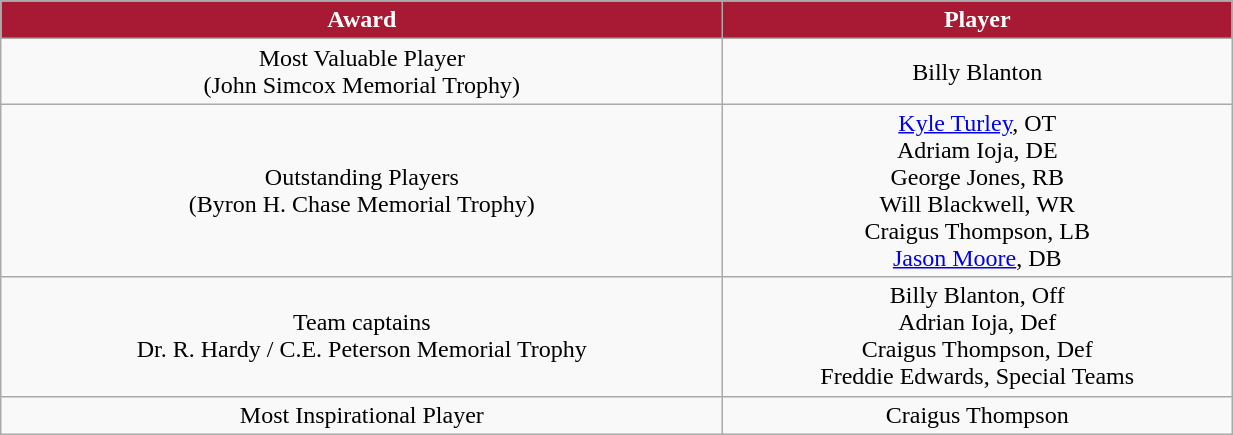<table class="wikitable" width="65%">
<tr>
<th style="background:#A81933;color:#FFFFFF;">Award</th>
<th style="background:#A81933;color:#FFFFFF;">Player</th>
</tr>
<tr align="center" bgcolor="">
<td>Most Valuable Player<br>(John Simcox Memorial Trophy)</td>
<td>Billy Blanton</td>
</tr>
<tr align="center" bgcolor="">
<td>Outstanding Players<br>(Byron H. Chase Memorial Trophy)</td>
<td><a href='#'>Kyle Turley</a>, OT<br>Adriam Ioja, DE<br>George Jones, RB<br>Will Blackwell, WR<br>Craigus Thompson, LB<br><a href='#'>Jason Moore</a>, DB</td>
</tr>
<tr align="center" bgcolor="">
<td>Team captains<br>Dr. R. Hardy / C.E. Peterson Memorial Trophy</td>
<td>Billy Blanton, Off<br>Adrian Ioja, Def<br>Craigus Thompson, Def<br>Freddie Edwards, Special Teams</td>
</tr>
<tr align="center" bgcolor="">
<td>Most Inspirational Player</td>
<td>Craigus Thompson</td>
</tr>
</table>
